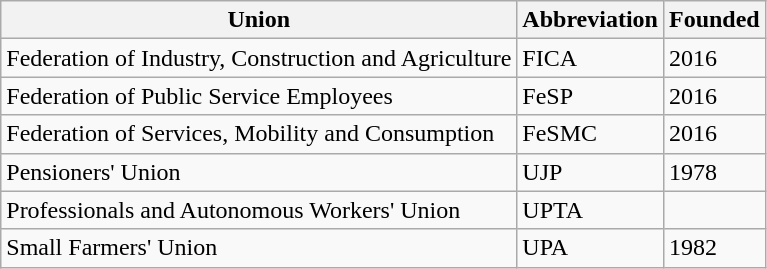<table class="wikitable sortable">
<tr>
<th>Union</th>
<th>Abbreviation</th>
<th>Founded</th>
</tr>
<tr>
<td>Federation of Industry, Construction and Agriculture</td>
<td>FICA</td>
<td>2016</td>
</tr>
<tr>
<td>Federation of Public Service Employees</td>
<td>FeSP</td>
<td>2016</td>
</tr>
<tr>
<td>Federation of Services, Mobility and Consumption</td>
<td>FeSMC</td>
<td>2016</td>
</tr>
<tr>
<td>Pensioners' Union</td>
<td>UJP</td>
<td>1978</td>
</tr>
<tr>
<td>Professionals and Autonomous Workers' Union</td>
<td>UPTA</td>
<td></td>
</tr>
<tr>
<td>Small Farmers' Union</td>
<td>UPA</td>
<td>1982</td>
</tr>
</table>
